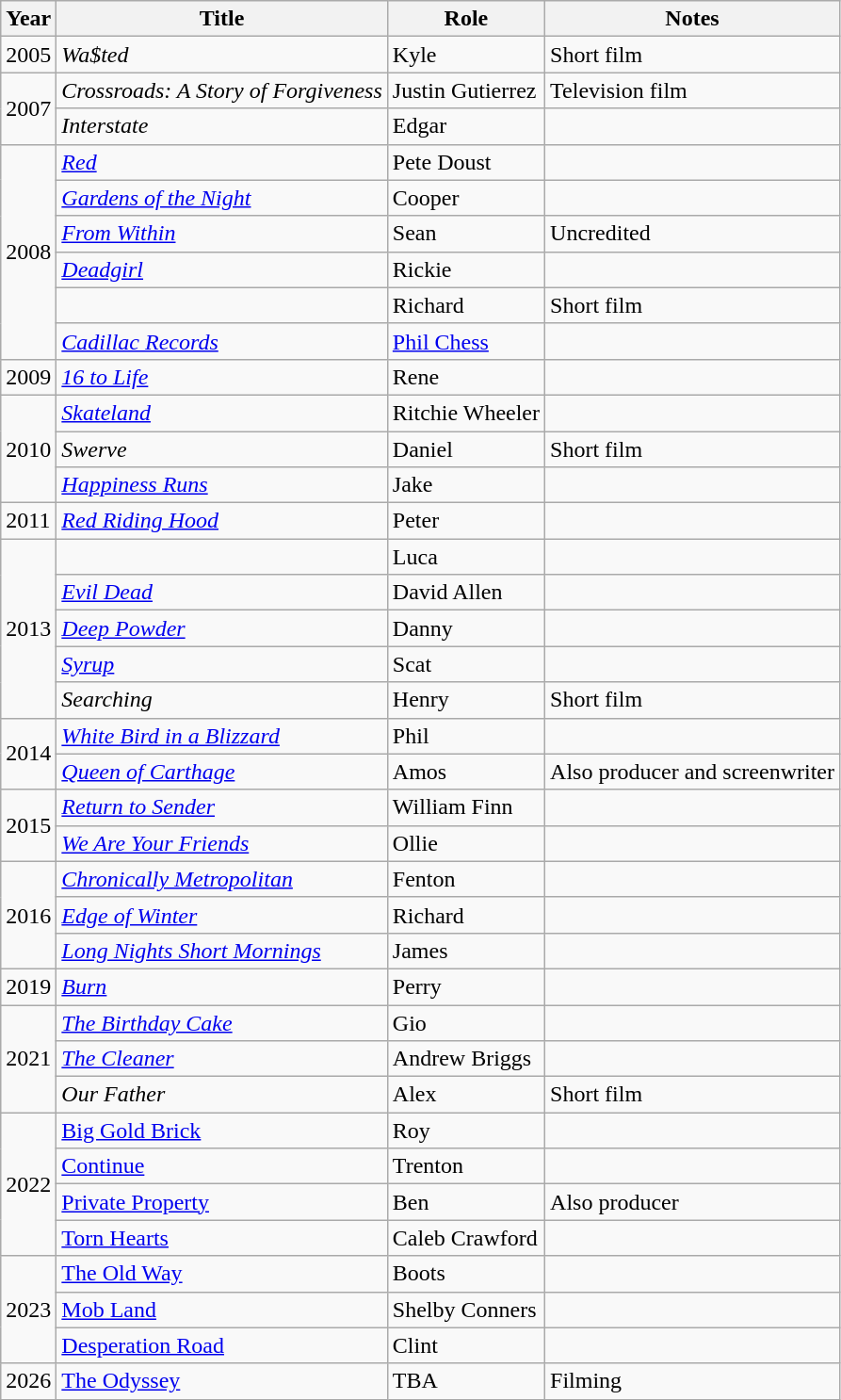<table class="wikitable sortable">
<tr>
<th>Year</th>
<th>Title</th>
<th>Role</th>
<th class="unsortable">Notes</th>
</tr>
<tr>
<td>2005</td>
<td><em>Wa$ted</em></td>
<td>Kyle</td>
<td>Short film</td>
</tr>
<tr>
<td rowspan="2">2007</td>
<td><em>Crossroads: A Story of Forgiveness</em></td>
<td>Justin Gutierrez</td>
<td>Television film</td>
</tr>
<tr>
<td><em>Interstate</em></td>
<td>Edgar</td>
<td></td>
</tr>
<tr>
<td rowspan="6">2008</td>
<td><em><a href='#'>Red</a></em></td>
<td>Pete Doust</td>
<td></td>
</tr>
<tr>
<td><em><a href='#'>Gardens of the Night</a></em></td>
<td>Cooper</td>
<td></td>
</tr>
<tr>
<td><em><a href='#'>From Within</a></em></td>
<td>Sean</td>
<td>Uncredited</td>
</tr>
<tr>
<td><em><a href='#'>Deadgirl</a></em></td>
<td>Rickie</td>
<td></td>
</tr>
<tr>
<td><em></em></td>
<td>Richard</td>
<td>Short film</td>
</tr>
<tr>
<td><em><a href='#'>Cadillac Records</a></em></td>
<td><a href='#'>Phil Chess</a></td>
<td></td>
</tr>
<tr>
<td>2009</td>
<td><em><a href='#'>16 to Life</a></em></td>
<td>Rene</td>
<td></td>
</tr>
<tr>
<td rowspan="3">2010</td>
<td><em><a href='#'>Skateland</a></em></td>
<td>Ritchie Wheeler</td>
<td></td>
</tr>
<tr>
<td><em>Swerve</em></td>
<td>Daniel</td>
<td>Short film</td>
</tr>
<tr>
<td><em><a href='#'>Happiness Runs</a></em></td>
<td>Jake</td>
<td></td>
</tr>
<tr>
<td>2011</td>
<td><em><a href='#'>Red Riding Hood</a></em></td>
<td>Peter</td>
<td></td>
</tr>
<tr>
<td rowspan="5">2013</td>
<td><em></em></td>
<td>Luca</td>
<td></td>
</tr>
<tr>
<td><em><a href='#'>Evil Dead</a></em></td>
<td>David Allen</td>
<td></td>
</tr>
<tr>
<td><em><a href='#'>Deep Powder</a></em></td>
<td>Danny</td>
<td></td>
</tr>
<tr>
<td><em><a href='#'>Syrup</a></em></td>
<td>Scat</td>
<td></td>
</tr>
<tr>
<td><em>Searching</em></td>
<td>Henry</td>
<td>Short film</td>
</tr>
<tr>
<td rowspan="2">2014</td>
<td><em><a href='#'>White Bird in a Blizzard</a></em></td>
<td>Phil</td>
<td></td>
</tr>
<tr>
<td><em><a href='#'>Queen of Carthage</a></em></td>
<td>Amos</td>
<td>Also producer and screenwriter</td>
</tr>
<tr>
<td rowspan="2">2015</td>
<td><em><a href='#'>Return to Sender</a></em></td>
<td>William Finn</td>
<td></td>
</tr>
<tr>
<td><em><a href='#'>We Are Your Friends</a></em></td>
<td>Ollie</td>
<td></td>
</tr>
<tr>
<td rowspan="3">2016</td>
<td><em><a href='#'>Chronically Metropolitan</a></em></td>
<td>Fenton</td>
<td></td>
</tr>
<tr>
<td><em><a href='#'>Edge of Winter</a></em></td>
<td>Richard</td>
<td></td>
</tr>
<tr>
<td><em><a href='#'>Long Nights Short Mornings</a></em></td>
<td>James</td>
<td></td>
</tr>
<tr>
<td>2019</td>
<td><em><a href='#'>Burn</a></em></td>
<td>Perry</td>
<td></td>
</tr>
<tr>
<td rowspan="3">2021</td>
<td><em><a href='#'>The Birthday Cake</a></em></td>
<td>Gio</td>
<td></td>
</tr>
<tr>
<td><em><a href='#'>The Cleaner</a></em></td>
<td>Andrew Briggs</td>
<td></td>
</tr>
<tr>
<td><em>Our Father</td>
<td>Alex</td>
<td>Short film</td>
</tr>
<tr>
<td rowspan="4">2022</td>
<td></em><a href='#'>Big Gold Brick</a><em></td>
<td>Roy</td>
<td></td>
</tr>
<tr>
<td></em><a href='#'>Continue</a><em></td>
<td>Trenton</td>
<td></td>
</tr>
<tr>
<td></em><a href='#'>Private Property</a><em></td>
<td>Ben</td>
<td>Also producer</td>
</tr>
<tr>
<td></em><a href='#'>Torn Hearts</a><em></td>
<td>Caleb Crawford</td>
<td></td>
</tr>
<tr>
<td rowspan="3">2023</td>
<td></em><a href='#'>The Old Way</a><em></td>
<td>Boots</td>
<td></td>
</tr>
<tr>
<td></em><a href='#'>Mob Land</a><em></td>
<td>Shelby Conners</td>
<td></td>
</tr>
<tr>
<td></em><a href='#'>Desperation Road</a><em></td>
<td>Clint</td>
<td></td>
</tr>
<tr>
<td>2026</td>
<td></em><a href='#'>The Odyssey</a><em></td>
<td>TBA</td>
<td>Filming</td>
</tr>
</table>
